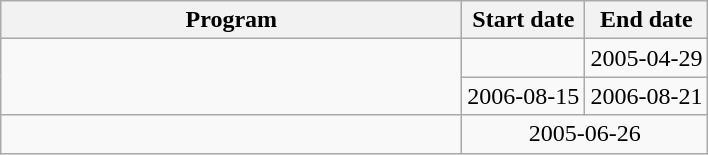<table class="wikitable" style="text-align:center;">
<tr>
<th width=300>Program</th>
<th>Start date</th>
<th>End date</th>
</tr>
<tr>
<td rowspan="2"></td>
<td></td>
<td>2005-04-29</td>
</tr>
<tr>
<td>2006-08-15</td>
<td>2006-08-21</td>
</tr>
<tr>
<td></td>
<td colspan="2">2005-06-26</td>
</tr>
</table>
